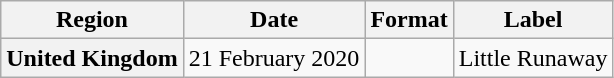<table class="wikitable plainrowheaders">
<tr>
<th scope="col">Region</th>
<th scope="col">Date</th>
<th scope="col">Format</th>
<th scope="col">Label</th>
</tr>
<tr>
<th scope="row">United Kingdom</th>
<td>21 February 2020</td>
<td></td>
<td>Little Runaway</td>
</tr>
</table>
